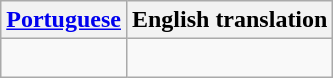<table class="wikitable">
<tr>
<th><a href='#'>Portuguese</a></th>
<th>English translation</th>
</tr>
<tr>
<td><br></td>
<td><br></td>
</tr>
</table>
